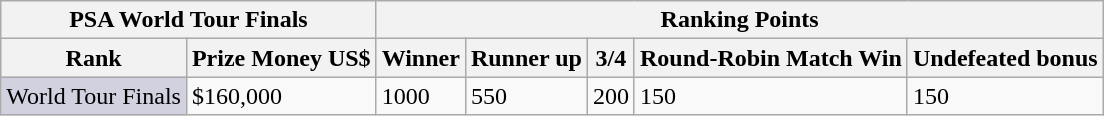<table class="wikitable">
<tr>
<th colspan=2>PSA World Tour Finals</th>
<th colspan=6>Ranking Points</th>
</tr>
<tr bgcolor="#d1e4fd">
<th>Rank</th>
<th>Prize Money US$</th>
<th>Winner</th>
<th>Runner up</th>
<th>3/4</th>
<th>Round-Robin Match Win</th>
<th>Undefeated bonus</th>
</tr>
<tr>
<td style="background:#d1d1e0;">World Tour Finals</td>
<td>$160,000</td>
<td>1000</td>
<td>550</td>
<td>200</td>
<td>150</td>
<td>150</td>
</tr>
</table>
